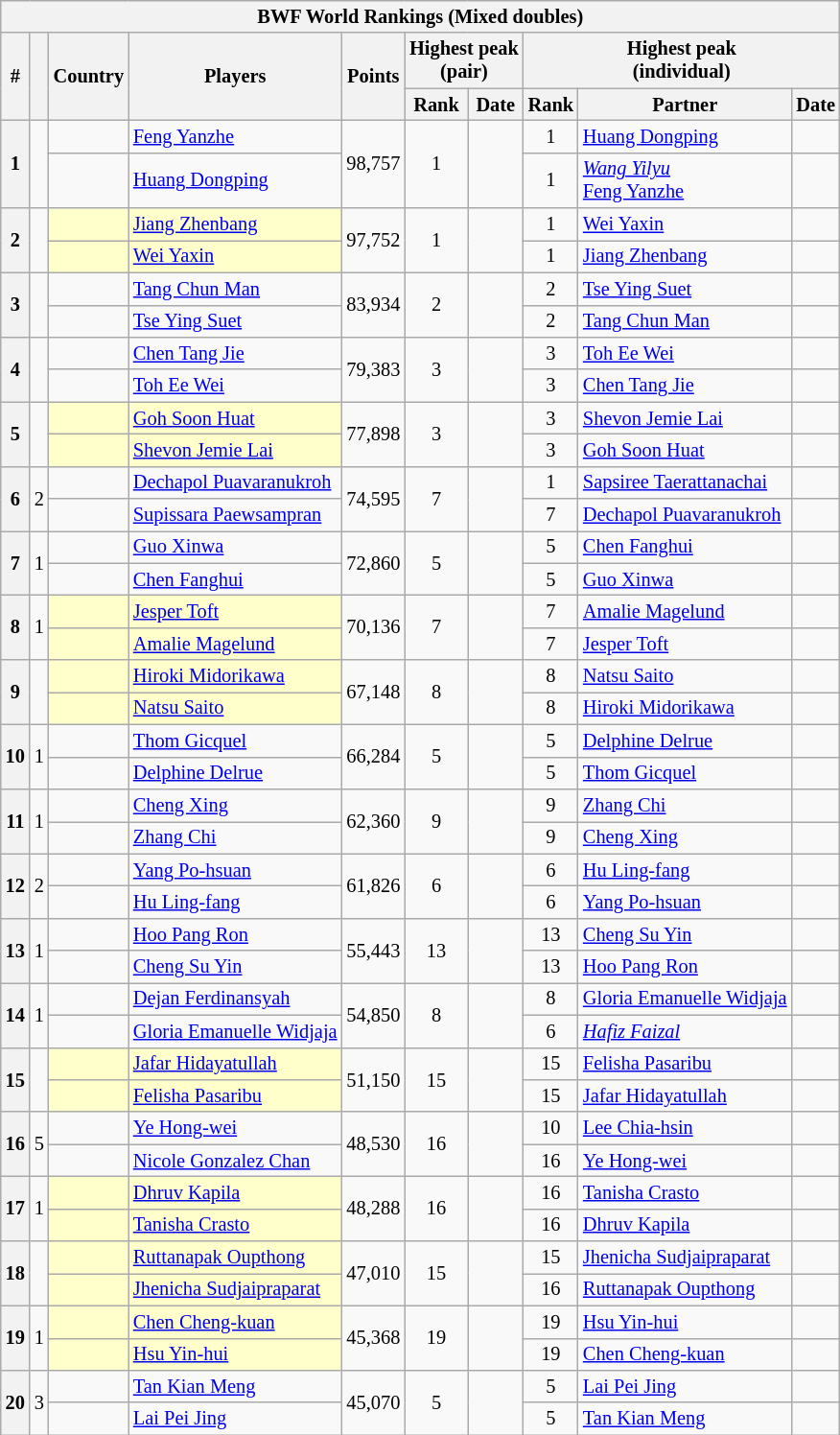<table class="sortable wikitable" style="font-size:85%">
<tr>
<th colspan="10">BWF World Rankings (Mixed doubles)<br></th>
</tr>
<tr>
<th rowspan="2">#</th>
<th rowspan="2"></th>
<th rowspan="2">Country</th>
<th rowspan="2">Players</th>
<th rowspan="2">Points</th>
<th colspan="2">Highest peak<br>(pair)</th>
<th colspan="3">Highest peak<br>(individual)</th>
</tr>
<tr>
<th>Rank</th>
<th>Date</th>
<th>Rank</th>
<th>Partner</th>
<th>Date</th>
</tr>
<tr>
<th rowspan="2">1</th>
<td align="center" rowspan="2"></td>
<td></td>
<td><a href='#'>Feng Yanzhe</a></td>
<td align="right" rowspan="2">98,757</td>
<td align="center" rowspan="2">1</td>
<td align="right" rowspan="2"></td>
<td align="center">1</td>
<td> <a href='#'>Huang Dongping</a></td>
<td align="right"></td>
</tr>
<tr>
<td></td>
<td><a href='#'>Huang Dongping</a></td>
<td align="center">1</td>
<td><em> <a href='#'>Wang Yilyu</a></em><br> <a href='#'>Feng Yanzhe</a></td>
<td align="right"><br></td>
</tr>
<tr>
<th rowspan="2">2</th>
<td align="center" rowspan="2"></td>
<td bgcolor="#FFFFCC"></td>
<td bgcolor="#FFFFCC"><a href='#'>Jiang Zhenbang</a></td>
<td align="right" rowspan="2">97,752</td>
<td align="center" rowspan="2">1</td>
<td align="right" rowspan="2"></td>
<td align="center">1</td>
<td> <a href='#'>Wei Yaxin</a></td>
<td align="right"></td>
</tr>
<tr>
<td bgcolor="#FFFFCC"></td>
<td bgcolor="#FFFFCC"><a href='#'>Wei Yaxin</a></td>
<td align="center">1</td>
<td> <a href='#'>Jiang Zhenbang</a></td>
<td align="right"></td>
</tr>
<tr>
<th rowspan="2">3</th>
<td align="center" rowspan="2"></td>
<td></td>
<td><a href='#'>Tang Chun Man</a></td>
<td align="right" rowspan="2">83,934</td>
<td align="center" rowspan="2">2</td>
<td align="right" rowspan="2"></td>
<td align="center">2</td>
<td> <a href='#'>Tse Ying Suet</a></td>
<td align="right"></td>
</tr>
<tr>
<td></td>
<td><a href='#'>Tse Ying Suet</a></td>
<td align="center">2</td>
<td> <a href='#'>Tang Chun Man</a></td>
<td align="right"></td>
</tr>
<tr>
<th rowspan="2">4</th>
<td align="center" rowspan="2"></td>
<td></td>
<td><a href='#'>Chen Tang Jie</a></td>
<td align="right" rowspan="2">79,383</td>
<td align="center" rowspan="2">3</td>
<td align="right" rowspan="2"></td>
<td align="center">3</td>
<td> <a href='#'>Toh Ee Wei</a></td>
<td align="right"></td>
</tr>
<tr>
<td></td>
<td><a href='#'>Toh Ee Wei</a></td>
<td align="center">3</td>
<td> <a href='#'>Chen Tang Jie</a></td>
<td align="right"></td>
</tr>
<tr>
<th rowspan="2">5</th>
<td align="center" rowspan="2"></td>
<td bgcolor="#FFFFCC"></td>
<td bgcolor="#FFFFCC"><a href='#'>Goh Soon Huat</a></td>
<td align="right" rowspan="2">77,898</td>
<td align="center" rowspan="2">3</td>
<td align="right" rowspan="2"></td>
<td align="center">3</td>
<td> <a href='#'>Shevon Jemie Lai</a></td>
<td align="right"></td>
</tr>
<tr>
<td bgcolor="#FFFFCC"></td>
<td bgcolor="#FFFFCC"><a href='#'>Shevon Jemie Lai</a></td>
<td align="center">3</td>
<td> <a href='#'>Goh Soon Huat</a></td>
<td align="right"></td>
</tr>
<tr>
<th rowspan="2">6</th>
<td align="center" rowspan="2"> 2</td>
<td></td>
<td><a href='#'>Dechapol Puavaranukroh</a></td>
<td align="right" rowspan="2">74,595</td>
<td align="center" rowspan="2">7</td>
<td align="right" rowspan="2"></td>
<td align="center">1</td>
<td> <a href='#'>Sapsiree Taerattanachai</a></td>
<td align="right"></td>
</tr>
<tr>
<td></td>
<td><a href='#'>Supissara Paewsampran</a></td>
<td align="center">7</td>
<td> <a href='#'>Dechapol Puavaranukroh</a></td>
<td align="right"></td>
</tr>
<tr>
<th rowspan="2">7</th>
<td align="center" rowspan="2"> 1</td>
<td></td>
<td><a href='#'>Guo Xinwa</a></td>
<td align="right" rowspan="2">72,860</td>
<td align="center" rowspan="2">5</td>
<td align="right" rowspan="2"></td>
<td align="center">5</td>
<td> <a href='#'>Chen Fanghui</a></td>
<td align="right"></td>
</tr>
<tr>
<td></td>
<td><a href='#'>Chen Fanghui</a></td>
<td align="center">5</td>
<td> <a href='#'>Guo Xinwa</a></td>
<td align="right"></td>
</tr>
<tr>
<th rowspan="2">8</th>
<td align="center" rowspan="2"> 1</td>
<td bgcolor="#FFFFCC"></td>
<td bgcolor="#FFFFCC"><a href='#'>Jesper Toft</a></td>
<td align="right" rowspan="2">70,136</td>
<td align="center" rowspan="2">7</td>
<td align="right" rowspan="2"></td>
<td align="center">7</td>
<td> <a href='#'>Amalie Magelund</a></td>
<td align="right"></td>
</tr>
<tr>
<td bgcolor="#FFFFCC"></td>
<td bgcolor="#FFFFCC"><a href='#'>Amalie Magelund</a></td>
<td align="center">7</td>
<td> <a href='#'>Jesper Toft</a></td>
<td align="right"></td>
</tr>
<tr>
<th rowspan="2">9</th>
<td align="center" rowspan="2"></td>
<td bgcolor="#FFFFCC"></td>
<td bgcolor="#FFFFCC"><a href='#'>Hiroki Midorikawa</a></td>
<td align="right" rowspan="2">67,148</td>
<td align="center" rowspan="2">8</td>
<td align="right" rowspan="2"></td>
<td align="center">8</td>
<td> <a href='#'>Natsu Saito</a></td>
<td align="right"></td>
</tr>
<tr>
<td bgcolor="#FFFFCC"></td>
<td bgcolor="#FFFFCC"><a href='#'>Natsu Saito</a></td>
<td align="center">8</td>
<td> <a href='#'>Hiroki Midorikawa</a></td>
<td align="right"></td>
</tr>
<tr>
<th rowspan="2">10</th>
<td align="center" rowspan="2"> 1</td>
<td></td>
<td><a href='#'>Thom Gicquel</a></td>
<td align="right" rowspan="2">66,284</td>
<td align="center" rowspan="2">5</td>
<td align="right" rowspan="2"></td>
<td align="center">5</td>
<td> <a href='#'>Delphine Delrue</a></td>
<td align="right"></td>
</tr>
<tr>
<td></td>
<td><a href='#'>Delphine Delrue</a></td>
<td align="center">5</td>
<td> <a href='#'>Thom Gicquel</a></td>
<td align="right"></td>
</tr>
<tr>
<th rowspan="2">11</th>
<td align="center" rowspan="2"> 1</td>
<td></td>
<td><a href='#'>Cheng Xing</a></td>
<td align="right" rowspan="2">62,360</td>
<td align="center" rowspan="2">9</td>
<td align="right" rowspan="2"></td>
<td align="center">9</td>
<td> <a href='#'>Zhang Chi</a></td>
<td align="right"></td>
</tr>
<tr>
<td></td>
<td><a href='#'>Zhang Chi</a></td>
<td align="center">9</td>
<td> <a href='#'>Cheng Xing</a></td>
<td align="right"></td>
</tr>
<tr>
<th rowspan="2">12</th>
<td align="center" rowspan="2"> 2</td>
<td></td>
<td><a href='#'>Yang Po-hsuan</a></td>
<td align="right" rowspan="2">61,826</td>
<td align="center" rowspan="2">6</td>
<td align="right" rowspan="2"></td>
<td align="center">6</td>
<td> <a href='#'>Hu Ling-fang</a></td>
<td align="right"></td>
</tr>
<tr>
<td></td>
<td><a href='#'>Hu Ling-fang</a></td>
<td align="center">6</td>
<td> <a href='#'>Yang Po-hsuan</a></td>
<td align="right"></td>
</tr>
<tr>
<th rowspan="2">13</th>
<td align="center" rowspan="2"> 1</td>
<td></td>
<td><a href='#'>Hoo Pang Ron</a></td>
<td align="right" rowspan="2">55,443</td>
<td align="center" rowspan="2">13</td>
<td align="right" rowspan="2"></td>
<td align="center">13</td>
<td> <a href='#'>Cheng Su Yin</a></td>
<td align="right"></td>
</tr>
<tr>
<td></td>
<td><a href='#'>Cheng Su Yin</a></td>
<td align="center">13</td>
<td> <a href='#'>Hoo Pang Ron</a></td>
<td align="right"></td>
</tr>
<tr>
<th rowspan="2">14</th>
<td align="center" rowspan="2"> 1</td>
<td></td>
<td><a href='#'>Dejan Ferdinansyah</a></td>
<td align="right" rowspan="2">54,850</td>
<td align="center" rowspan="2">8</td>
<td align="right" rowspan="2"></td>
<td align="center">8</td>
<td> <a href='#'>Gloria Emanuelle Widjaja</a></td>
<td align="right"></td>
</tr>
<tr>
<td></td>
<td><a href='#'>Gloria Emanuelle Widjaja</a></td>
<td align="center">6</td>
<td><em></em> <em><a href='#'>Hafiz Faizal</a></em></td>
<td align="right"></td>
</tr>
<tr>
<th rowspan="2">15</th>
<td align="center" rowspan="2"></td>
<td bgcolor="#FFFFCC"></td>
<td bgcolor="#FFFFCC"><a href='#'>Jafar Hidayatullah</a></td>
<td align="right" rowspan="2">51,150</td>
<td align="center" rowspan="2">15</td>
<td align="right" rowspan="2"></td>
<td align="center">15</td>
<td> <a href='#'>Felisha Pasaribu</a></td>
<td align="right"></td>
</tr>
<tr>
<td bgcolor="#FFFFCC"></td>
<td bgcolor="#FFFFCC"><a href='#'>Felisha Pasaribu</a></td>
<td align="center">15</td>
<td> <a href='#'>Jafar Hidayatullah</a></td>
<td align="right"></td>
</tr>
<tr>
<th rowspan="2">16</th>
<td align="center" rowspan="2"> 5</td>
<td></td>
<td><a href='#'>Ye Hong-wei</a></td>
<td align="right" rowspan="2">48,530</td>
<td align="center" rowspan="2">16</td>
<td align="right" rowspan="2"></td>
<td align="center">10</td>
<td> <a href='#'>Lee Chia-hsin</a></td>
<td align="right"></td>
</tr>
<tr>
<td></td>
<td><a href='#'>Nicole Gonzalez Chan</a></td>
<td align="center">16</td>
<td> <a href='#'>Ye Hong-wei</a></td>
<td align="right"></td>
</tr>
<tr>
<th rowspan="2">17</th>
<td align="center" rowspan="2"> 1</td>
<td bgcolor="#FFFFCC"></td>
<td bgcolor="#FFFFCC"><a href='#'>Dhruv Kapila</a></td>
<td align="right" rowspan="2">48,288</td>
<td align="center" rowspan="2">16</td>
<td align="right" rowspan="2"></td>
<td align="center">16</td>
<td> <a href='#'>Tanisha Crasto</a></td>
<td align="right"></td>
</tr>
<tr>
<td bgcolor="#FFFFCC"></td>
<td bgcolor="#FFFFCC"><a href='#'>Tanisha Crasto</a></td>
<td align="center">16</td>
<td> <a href='#'>Dhruv Kapila</a></td>
<td align="right"></td>
</tr>
<tr>
<th rowspan="2">18</th>
<td align="center" rowspan="2"></td>
<td bgcolor="#FFFFCC"></td>
<td bgcolor="#FFFFCC"><a href='#'>Ruttanapak Oupthong</a></td>
<td align="right" rowspan="2">47,010</td>
<td align="center" rowspan="2">15</td>
<td align="right" rowspan="2"></td>
<td align="center">15</td>
<td> <a href='#'>Jhenicha Sudjaipraparat</a></td>
<td align="right"></td>
</tr>
<tr>
<td bgcolor="#FFFFCC"></td>
<td bgcolor="#FFFFCC"><a href='#'>Jhenicha Sudjaipraparat</a></td>
<td align="center">16</td>
<td> <a href='#'>Ruttanapak Oupthong</a></td>
<td align="right"></td>
</tr>
<tr>
<th rowspan="2">19</th>
<td align="center" rowspan="2"> 1</td>
<td bgcolor="#FFFFCC"></td>
<td bgcolor="#FFFFCC"><a href='#'>Chen Cheng-kuan</a></td>
<td align="right" rowspan="2">45,368</td>
<td align="center" rowspan="2">19</td>
<td align="right" rowspan="2"></td>
<td align="center">19</td>
<td> <a href='#'>Hsu Yin-hui</a></td>
<td align="right"></td>
</tr>
<tr>
<td bgcolor="#FFFFCC"></td>
<td bgcolor="#FFFFCC"><a href='#'>Hsu Yin-hui</a></td>
<td align="center">19</td>
<td> <a href='#'>Chen Cheng-kuan</a></td>
<td align="right"></td>
</tr>
<tr>
<th rowspan="2">20</th>
<td align="center" rowspan="2"> 3</td>
<td></td>
<td><a href='#'>Tan Kian Meng</a></td>
<td align="right" rowspan="2">45,070</td>
<td align="center" rowspan="2">5</td>
<td align="right" rowspan="2"></td>
<td align="center">5</td>
<td> <a href='#'>Lai Pei Jing</a></td>
<td align="right"></td>
</tr>
<tr>
<td></td>
<td><a href='#'>Lai Pei Jing</a></td>
<td align="center">5</td>
<td> <a href='#'>Tan Kian Meng</a></td>
<td align="right"></td>
</tr>
</table>
